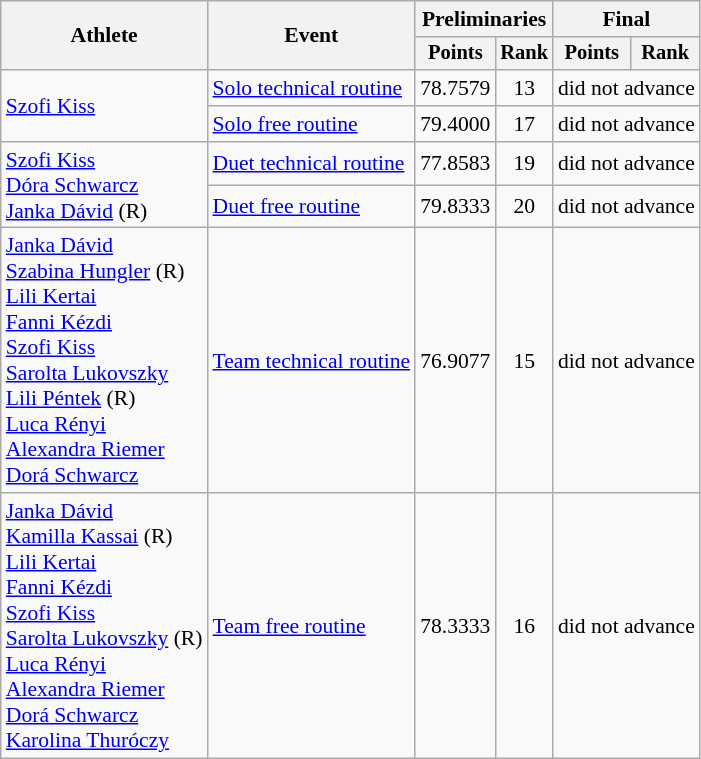<table class=wikitable style="font-size:90%">
<tr>
<th rowspan="2">Athlete</th>
<th rowspan="2">Event</th>
<th colspan="2">Preliminaries</th>
<th colspan="2">Final</th>
</tr>
<tr style="font-size:95%">
<th>Points</th>
<th>Rank</th>
<th>Points</th>
<th>Rank</th>
</tr>
<tr align=center>
<td align=left rowspan=2><a href='#'>Szofi Kiss</a></td>
<td align=left><a href='#'>Solo technical routine</a></td>
<td>78.7579</td>
<td>13</td>
<td colspan=2>did not advance</td>
</tr>
<tr align=center>
<td align=left><a href='#'>Solo free routine</a></td>
<td>79.4000</td>
<td>17</td>
<td colspan=2>did not advance</td>
</tr>
<tr align=center>
<td align=left rowspan=2><a href='#'>Szofi Kiss</a><br><a href='#'>Dóra Schwarcz</a><br><a href='#'>Janka Dávid</a> (R)</td>
<td align=left><a href='#'>Duet technical routine</a></td>
<td>77.8583</td>
<td>19</td>
<td colspan=2>did not advance</td>
</tr>
<tr align=center>
<td align=left><a href='#'>Duet free routine</a></td>
<td>79.8333</td>
<td>20</td>
<td colspan=2>did not advance</td>
</tr>
<tr align=center>
<td align=left><a href='#'>Janka Dávid</a><br><a href='#'>Szabina Hungler</a> (R)<br><a href='#'>Lili Kertai</a><br><a href='#'>Fanni Kézdi</a><br><a href='#'>Szofi Kiss</a><br><a href='#'>Sarolta Lukovszky</a><br><a href='#'>Lili Péntek</a> (R)<br><a href='#'>Luca Rényi</a><br><a href='#'>Alexandra Riemer</a><br><a href='#'>Dorá Schwarcz</a></td>
<td align=left><a href='#'>Team technical routine</a></td>
<td>76.9077</td>
<td>15</td>
<td colspan=2>did not advance</td>
</tr>
<tr align=center>
<td align=left><a href='#'>Janka Dávid</a><br><a href='#'>Kamilla Kassai</a> (R)<br><a href='#'>Lili Kertai</a><br><a href='#'>Fanni Kézdi</a><br><a href='#'>Szofi Kiss</a><br><a href='#'>Sarolta Lukovszky</a> (R)<br><a href='#'>Luca Rényi</a><br><a href='#'>Alexandra Riemer</a><br><a href='#'>Dorá Schwarcz</a><br><a href='#'>Karolina Thuróczy</a></td>
<td align=left><a href='#'>Team free routine</a></td>
<td>78.3333</td>
<td>16</td>
<td colspan=2>did not advance</td>
</tr>
</table>
